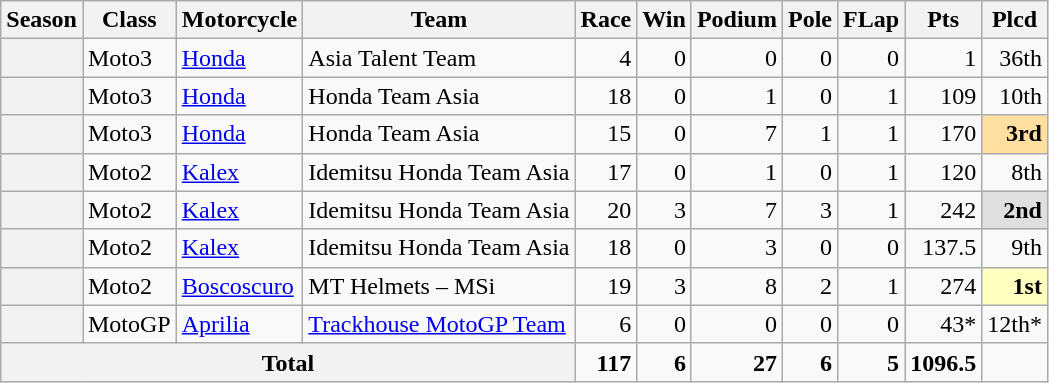<table class="wikitable" style=text-align:right;">
<tr>
<th>Season</th>
<th>Class</th>
<th>Motorcycle</th>
<th>Team</th>
<th>Race</th>
<th>Win</th>
<th>Podium</th>
<th>Pole</th>
<th>FLap</th>
<th>Pts</th>
<th>Plcd</th>
</tr>
<tr>
<th></th>
<td style="text-align:left;">Moto3</td>
<td style="text-align:left;"><a href='#'>Honda</a></td>
<td style="text-align:left;">Asia Talent Team</td>
<td>4</td>
<td>0</td>
<td>0</td>
<td>0</td>
<td>0</td>
<td>1</td>
<td>36th</td>
</tr>
<tr>
<th></th>
<td style="text-align:left;">Moto3</td>
<td style="text-align:left;"><a href='#'>Honda</a></td>
<td style="text-align:left;">Honda Team Asia</td>
<td>18</td>
<td>0</td>
<td>1</td>
<td>0</td>
<td>1</td>
<td>109</td>
<td>10th</td>
</tr>
<tr>
<th></th>
<td style="text-align:left;">Moto3</td>
<td style="text-align:left;"><a href='#'>Honda</a></td>
<td style="text-align:left;">Honda Team Asia</td>
<td>15</td>
<td>0</td>
<td>7</td>
<td>1</td>
<td>1</td>
<td>170</td>
<td style="background:#FFDF9F;"><strong>3rd</strong></td>
</tr>
<tr>
<th></th>
<td style="text-align:left;">Moto2</td>
<td style="text-align:left;"><a href='#'>Kalex</a></td>
<td style="text-align:left;">Idemitsu Honda Team Asia</td>
<td>17</td>
<td>0</td>
<td>1</td>
<td>0</td>
<td>1</td>
<td>120</td>
<td>8th</td>
</tr>
<tr>
<th></th>
<td style="text-align:left;">Moto2</td>
<td style="text-align:left;"><a href='#'>Kalex</a></td>
<td style="text-align:left;">Idemitsu Honda Team Asia</td>
<td>20</td>
<td>3</td>
<td>7</td>
<td>3</td>
<td>1</td>
<td>242</td>
<td style="background:#DFDFDF;"><strong>2nd</strong></td>
</tr>
<tr>
<th></th>
<td style="text-align:left;">Moto2</td>
<td style="text-align:left;"><a href='#'>Kalex</a></td>
<td style="text-align:left;">Idemitsu Honda Team Asia</td>
<td>18</td>
<td>0</td>
<td>3</td>
<td>0</td>
<td>0</td>
<td>137.5</td>
<td>9th</td>
</tr>
<tr>
<th></th>
<td style="text-align:left;">Moto2</td>
<td style="text-align:left;"><a href='#'>Boscoscuro</a></td>
<td style="text-align:left;">MT Helmets – MSi</td>
<td>19</td>
<td>3</td>
<td>8</td>
<td>2</td>
<td>1</td>
<td>274</td>
<td style="background:#FFFFBF;"><strong>1st</strong></td>
</tr>
<tr>
<th></th>
<td style="text-align:left;">MotoGP</td>
<td style="text-align:left;"><a href='#'>Aprilia</a></td>
<td style="text-align:left;"><a href='#'>Trackhouse MotoGP Team</a></td>
<td>6</td>
<td>0</td>
<td>0</td>
<td>0</td>
<td>0</td>
<td>43*</td>
<td>12th*</td>
</tr>
<tr>
<th colspan="4">Total</th>
<td><strong>117</strong></td>
<td><strong>6</strong></td>
<td><strong>27</strong></td>
<td><strong>6</strong></td>
<td><strong>5</strong></td>
<td><strong>1096.5</strong></td>
<td></td>
</tr>
</table>
